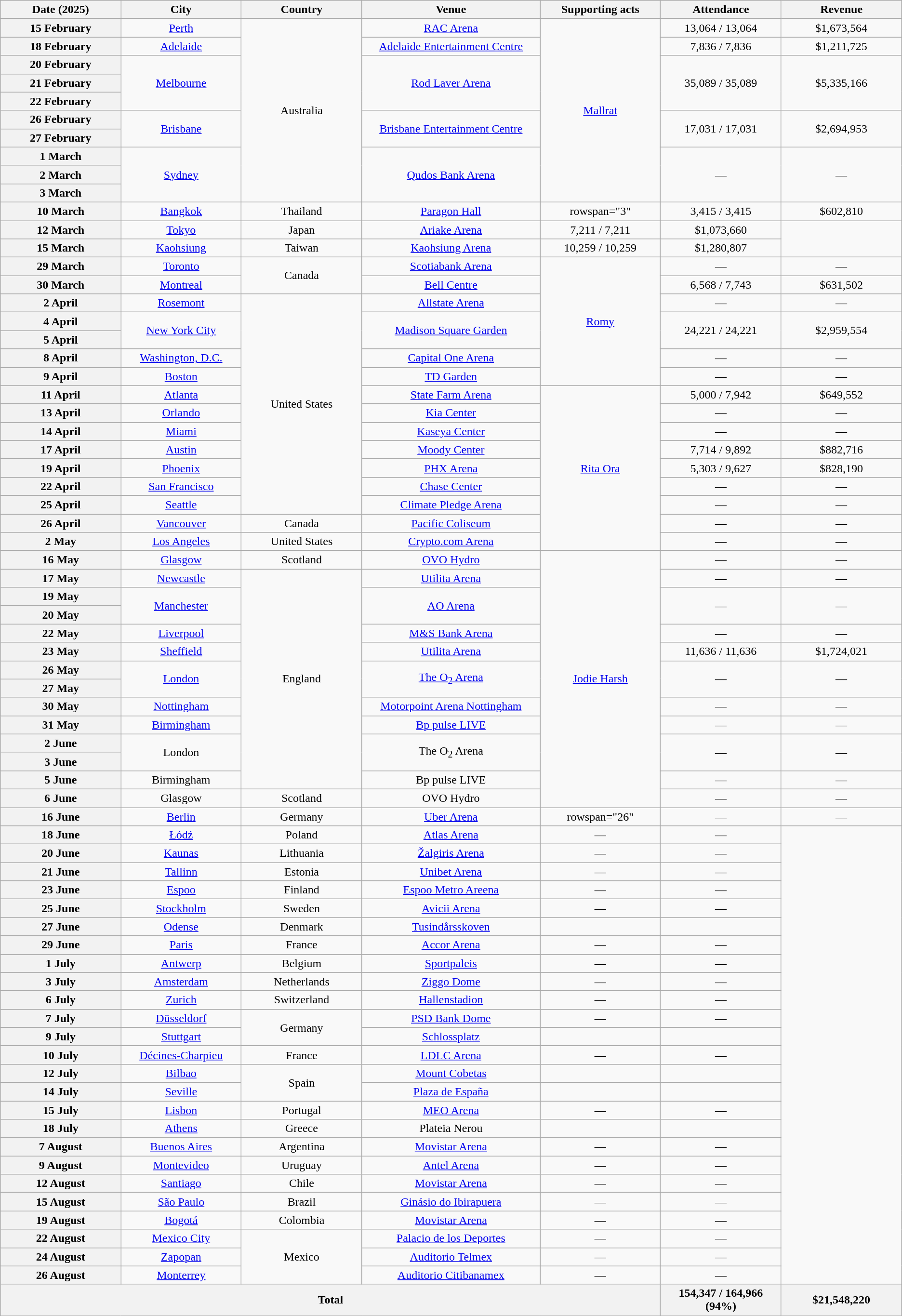<table class="wikitable plainrowheaders" style="text-align:center;">
<tr>
<th scope="col" style="width:10em;">Date (2025)</th>
<th scope="col" style="width:10em;">City</th>
<th scope="col" style="width:10em;">Country</th>
<th scope="col" style="width:15em;">Venue</th>
<th scope="col" style="width:10em;">Supporting acts</th>
<th scope="col" style="width:10em;">Attendance</th>
<th scope="col" style="width:10em;">Revenue</th>
</tr>
<tr>
<th scope="row" style="text-align:center;">15 February</th>
<td><a href='#'>Perth</a></td>
<td rowspan="10">Australia</td>
<td><a href='#'>RAC Arena</a></td>
<td rowspan="10"><a href='#'>Mallrat</a></td>
<td>13,064 / 13,064</td>
<td>$1,673,564</td>
</tr>
<tr>
<th scope="row" style="text-align:center;">18 February</th>
<td><a href='#'>Adelaide</a></td>
<td><a href='#'>Adelaide Entertainment Centre</a></td>
<td>7,836 / 7,836</td>
<td>$1,211,725</td>
</tr>
<tr>
<th scope="row" style="text-align:center;">20 February</th>
<td rowspan="3"><a href='#'>Melbourne</a></td>
<td rowspan="3"><a href='#'>Rod Laver Arena</a></td>
<td rowspan="3">35,089 / 35,089</td>
<td rowspan="3">$5,335,166</td>
</tr>
<tr>
<th scope="row" style="text-align:center;">21 February</th>
</tr>
<tr>
<th scope="row" style="text-align:center;">22 February</th>
</tr>
<tr>
<th scope="row" style="text-align:center;">26 February</th>
<td rowspan="2"><a href='#'>Brisbane</a></td>
<td rowspan="2"><a href='#'>Brisbane Entertainment Centre</a></td>
<td rowspan="2">17,031 / 17,031</td>
<td rowspan="2">$2,694,953</td>
</tr>
<tr>
<th scope="row" style="text-align:center;">27 February</th>
</tr>
<tr>
<th scope="row" style="text-align:center;">1 March</th>
<td rowspan="3"><a href='#'>Sydney</a></td>
<td rowspan="3"><a href='#'>Qudos Bank Arena</a></td>
<td rowspan="3">—</td>
<td rowspan="3">—</td>
</tr>
<tr>
<th scope="row" style="text-align:center;">2 March</th>
</tr>
<tr>
<th scope="row" style="text-align:center;">3 March</th>
</tr>
<tr>
<th scope="row" style="text-align:center;">10 March</th>
<td><a href='#'>Bangkok</a></td>
<td>Thailand</td>
<td><a href='#'>Paragon Hall</a></td>
<td>rowspan="3" </td>
<td>3,415 / 3,415</td>
<td>$602,810</td>
</tr>
<tr>
<th scope="row" style="text-align:center;">12 March</th>
<td><a href='#'>Tokyo</a></td>
<td>Japan</td>
<td><a href='#'>Ariake Arena</a></td>
<td>7,211 / 7,211</td>
<td>$1,073,660</td>
</tr>
<tr>
<th scope="row" style="text-align:center;">15 March</th>
<td><a href='#'>Kaohsiung</a></td>
<td>Taiwan</td>
<td><a href='#'>Kaohsiung Arena</a></td>
<td>10,259 / 10,259</td>
<td>$1,280,807</td>
</tr>
<tr>
<th scope="row" style="text-align:center;">29 March</th>
<td><a href='#'>Toronto</a></td>
<td rowspan="2">Canada</td>
<td><a href='#'>Scotiabank Arena</a></td>
<td rowspan="7"><a href='#'>Romy</a></td>
<td>—</td>
<td>—</td>
</tr>
<tr>
<th scope="row" style="text-align:center;">30 March</th>
<td><a href='#'>Montreal</a></td>
<td><a href='#'>Bell Centre</a></td>
<td>6,568 / 7,743</td>
<td>$631,502</td>
</tr>
<tr>
<th scope="row" style="text-align:center;">2 April</th>
<td><a href='#'>Rosemont</a></td>
<td rowspan="12">United States</td>
<td><a href='#'>Allstate Arena</a></td>
<td>—</td>
<td>—</td>
</tr>
<tr>
<th scope="row" style="text-align:center;">4 April</th>
<td rowspan="2"><a href='#'>New York City</a></td>
<td rowspan="2"><a href='#'>Madison Square Garden</a></td>
<td rowspan="2">24,221 / 24,221</td>
<td rowspan="2">$2,959,554</td>
</tr>
<tr>
<th scope="row" style="text-align:center;">5 April</th>
</tr>
<tr>
<th scope="row" style="text-align:center;">8 April</th>
<td><a href='#'>Washington, D.C.</a></td>
<td><a href='#'>Capital One Arena</a></td>
<td>—</td>
<td>—</td>
</tr>
<tr>
<th scope="row" style="text-align:center;">9 April</th>
<td><a href='#'>Boston</a></td>
<td><a href='#'>TD Garden</a></td>
<td>—</td>
<td>—</td>
</tr>
<tr>
<th scope="row" style="text-align:center;">11 April</th>
<td><a href='#'>Atlanta</a></td>
<td><a href='#'>State Farm Arena</a></td>
<td rowspan="9"><a href='#'>Rita Ora</a></td>
<td>5,000 / 7,942</td>
<td>$649,552</td>
</tr>
<tr>
<th scope="row" style="text-align:center;">13 April</th>
<td><a href='#'>Orlando</a></td>
<td><a href='#'>Kia Center</a></td>
<td>—</td>
<td>—</td>
</tr>
<tr>
<th scope="row" style="text-align:center;">14 April</th>
<td><a href='#'>Miami</a></td>
<td><a href='#'>Kaseya Center</a></td>
<td>—</td>
<td>—</td>
</tr>
<tr>
<th scope="row" style="text-align:center;">17 April</th>
<td><a href='#'>Austin</a></td>
<td><a href='#'>Moody Center</a></td>
<td>7,714 / 9,892</td>
<td>$882,716</td>
</tr>
<tr>
<th scope="row" style="text-align:center;">19 April</th>
<td><a href='#'>Phoenix</a></td>
<td><a href='#'>PHX Arena</a></td>
<td>5,303 / 9,627</td>
<td>$828,190</td>
</tr>
<tr>
<th scope="row" style="text-align:center;">22 April</th>
<td><a href='#'>San Francisco</a></td>
<td><a href='#'>Chase Center</a></td>
<td>—</td>
<td>—</td>
</tr>
<tr>
<th scope="row" style="text-align:center;">25 April</th>
<td><a href='#'>Seattle</a></td>
<td><a href='#'>Climate Pledge Arena</a></td>
<td>—</td>
<td>—</td>
</tr>
<tr>
<th scope="row" style="text-align:center;">26 April</th>
<td><a href='#'>Vancouver</a></td>
<td>Canada</td>
<td><a href='#'>Pacific Coliseum</a></td>
<td>—</td>
<td>—</td>
</tr>
<tr>
<th scope="row" style="text-align:center;">2 May</th>
<td><a href='#'>Los Angeles</a></td>
<td>United States</td>
<td><a href='#'>Crypto.com Arena</a></td>
<td>—</td>
<td>—</td>
</tr>
<tr>
<th scope="row" style="text-align:center;">16 May</th>
<td><a href='#'>Glasgow</a></td>
<td>Scotland</td>
<td><a href='#'>OVO Hydro</a></td>
<td rowspan="14"><a href='#'>Jodie Harsh</a></td>
<td>—</td>
<td>—</td>
</tr>
<tr>
<th scope="row" style="text-align:center;">17 May</th>
<td><a href='#'>Newcastle</a></td>
<td rowspan="12">England</td>
<td><a href='#'>Utilita Arena</a></td>
<td>—</td>
<td>—</td>
</tr>
<tr>
<th scope="row" style="text-align:center;">19 May</th>
<td rowspan="2"><a href='#'>Manchester</a></td>
<td rowspan="2"><a href='#'>AO Arena</a></td>
<td rowspan="2">—</td>
<td rowspan="2">—</td>
</tr>
<tr>
<th scope="row" style="text-align:center;">20 May</th>
</tr>
<tr>
<th scope="row" style="text-align:center;">22 May</th>
<td><a href='#'>Liverpool</a></td>
<td><a href='#'>M&S Bank Arena</a></td>
<td>—</td>
<td>—</td>
</tr>
<tr>
<th scope="row" style="text-align:center;">23 May</th>
<td><a href='#'>Sheffield</a></td>
<td><a href='#'>Utilita Arena</a></td>
<td>11,636 / 11,636</td>
<td>$1,724,021</td>
</tr>
<tr>
<th scope="row" style="text-align:center;">26 May</th>
<td rowspan="2"><a href='#'>London</a></td>
<td rowspan="2"><a href='#'>The O<sub>2</sub> Arena</a></td>
<td rowspan="2">—</td>
<td rowspan="2">—</td>
</tr>
<tr>
<th scope="row" style="text-align:center;">27 May</th>
</tr>
<tr>
<th scope="row" style="text-align:center;">30 May</th>
<td><a href='#'>Nottingham</a></td>
<td><a href='#'>Motorpoint Arena Nottingham</a></td>
<td>—</td>
<td>—</td>
</tr>
<tr>
<th scope="row" style="text-align:center;">31 May</th>
<td><a href='#'>Birmingham</a></td>
<td><a href='#'>Bp pulse LIVE</a></td>
<td>—</td>
<td>—</td>
</tr>
<tr>
<th scope="row" style="text-align:center;">2 June</th>
<td rowspan="2">London</td>
<td rowspan="2">The O<sub>2</sub> Arena</td>
<td rowspan="2">—</td>
<td rowspan="2">—</td>
</tr>
<tr>
<th scope="row" style="text-align:center;">3 June</th>
</tr>
<tr>
<th scope="row" style="text-align:center;">5 June</th>
<td>Birmingham</td>
<td>Bp pulse LIVE</td>
<td>—</td>
<td>—</td>
</tr>
<tr>
<th scope="row" style="text-align:center;">6 June</th>
<td>Glasgow</td>
<td>Scotland</td>
<td>OVO Hydro</td>
<td>—</td>
<td>—</td>
</tr>
<tr>
<th scope="row" style="text-align:center;">16 June</th>
<td><a href='#'>Berlin</a></td>
<td>Germany</td>
<td><a href='#'>Uber Arena</a></td>
<td>rowspan="26" </td>
<td>—</td>
<td>—</td>
</tr>
<tr>
<th scope="row" style="text-align:center;">18 June</th>
<td><a href='#'>Łódź</a></td>
<td>Poland</td>
<td><a href='#'>Atlas Arena</a></td>
<td>—</td>
<td>—</td>
</tr>
<tr>
<th scope="row" style="text-align:center;">20 June</th>
<td><a href='#'>Kaunas</a></td>
<td>Lithuania</td>
<td><a href='#'>Žalgiris Arena</a></td>
<td>—</td>
<td>—</td>
</tr>
<tr>
<th scope="row" style="text-align:center;">21 June</th>
<td><a href='#'>Tallinn</a></td>
<td>Estonia</td>
<td><a href='#'>Unibet Arena</a></td>
<td>—</td>
<td>—</td>
</tr>
<tr>
<th scope="row" style="text-align:center;">23 June</th>
<td><a href='#'>Espoo</a></td>
<td>Finland</td>
<td><a href='#'>Espoo Metro Areena</a></td>
<td>—</td>
<td>—</td>
</tr>
<tr>
<th scope="row" style="text-align:center;">25 June</th>
<td><a href='#'>Stockholm</a></td>
<td>Sweden</td>
<td><a href='#'>Avicii Arena</a></td>
<td>—</td>
<td>—</td>
</tr>
<tr>
<th scope="row" style="text-align:center;">27 June</th>
<td><a href='#'>Odense</a></td>
<td>Denmark</td>
<td><a href='#'>Tusindårsskoven</a></td>
<td></td>
<td></td>
</tr>
<tr>
<th scope="row" style="text-align:center;">29 June</th>
<td><a href='#'>Paris</a></td>
<td>France</td>
<td><a href='#'>Accor Arena</a></td>
<td>—</td>
<td>—</td>
</tr>
<tr>
<th scope="row" style="text-align:center;">1 July</th>
<td><a href='#'>Antwerp</a></td>
<td>Belgium</td>
<td><a href='#'>Sportpaleis</a></td>
<td>—</td>
<td>—</td>
</tr>
<tr>
<th scope="row" style="text-align:center;">3 July</th>
<td><a href='#'>Amsterdam</a></td>
<td>Netherlands</td>
<td><a href='#'>Ziggo Dome</a></td>
<td>—</td>
<td>—</td>
</tr>
<tr>
<th scope="row" style="text-align:center;">6 July</th>
<td><a href='#'>Zurich</a></td>
<td>Switzerland</td>
<td><a href='#'>Hallenstadion</a></td>
<td>—</td>
<td>—</td>
</tr>
<tr>
<th scope="row" style="text-align:center;">7 July</th>
<td><a href='#'>Düsseldorf</a></td>
<td rowspan="2">Germany</td>
<td><a href='#'>PSD Bank Dome</a></td>
<td>—</td>
<td>—</td>
</tr>
<tr>
<th scope="row" style="text-align:center;">9 July</th>
<td><a href='#'>Stuttgart</a></td>
<td><a href='#'>Schlossplatz</a></td>
<td></td>
<td></td>
</tr>
<tr>
<th scope="row" style="text-align:center;">10 July</th>
<td><a href='#'>Décines-Charpieu</a></td>
<td>France</td>
<td><a href='#'>LDLC Arena</a></td>
<td>—</td>
<td>—</td>
</tr>
<tr>
<th scope="row" style="text-align:center;">12 July</th>
<td><a href='#'>Bilbao</a></td>
<td rowspan="2">Spain</td>
<td><a href='#'>Mount Cobetas</a></td>
<td></td>
<td></td>
</tr>
<tr>
<th scope="row" style="text-align:center;">14 July</th>
<td><a href='#'>Seville</a></td>
<td><a href='#'>Plaza de España</a></td>
<td></td>
<td></td>
</tr>
<tr>
<th scope="row" style="text-align:center;">15 July</th>
<td><a href='#'>Lisbon</a></td>
<td>Portugal</td>
<td><a href='#'>MEO Arena</a></td>
<td>—</td>
<td>—</td>
</tr>
<tr>
<th scope="row" style="text-align:center;">18 July</th>
<td><a href='#'>Athens</a></td>
<td>Greece</td>
<td>Plateia Nerou</td>
<td></td>
<td></td>
</tr>
<tr>
<th scope="row" style="text-align:center;">7 August</th>
<td><a href='#'>Buenos Aires</a></td>
<td>Argentina</td>
<td><a href='#'>Movistar Arena</a></td>
<td>—</td>
<td>—</td>
</tr>
<tr>
<th scope="row" style="text-align:center;">9 August</th>
<td><a href='#'>Montevideo</a></td>
<td>Uruguay</td>
<td><a href='#'>Antel Arena</a></td>
<td>—</td>
<td>—</td>
</tr>
<tr>
<th scope="row" style="text-align:center;">12 August</th>
<td><a href='#'>Santiago</a></td>
<td>Chile</td>
<td><a href='#'>Movistar Arena</a></td>
<td>—</td>
<td>—</td>
</tr>
<tr>
<th scope="row" style="text-align:center;">15 August</th>
<td><a href='#'>São Paulo</a></td>
<td>Brazil</td>
<td><a href='#'>Ginásio do Ibirapuera</a></td>
<td>—</td>
<td>—</td>
</tr>
<tr>
<th scope="row" style="text-align:center;">19 August</th>
<td><a href='#'>Bogotá</a></td>
<td>Colombia</td>
<td><a href='#'>Movistar Arena</a></td>
<td>—</td>
<td>—</td>
</tr>
<tr>
<th scope="row" style="text-align:center;">22 August</th>
<td><a href='#'>Mexico City</a></td>
<td rowspan="3">Mexico</td>
<td><a href='#'>Palacio de los Deportes</a></td>
<td>—</td>
<td>—</td>
</tr>
<tr>
<th scope="row" style="text-align:center;">24 August</th>
<td><a href='#'>Zapopan</a></td>
<td><a href='#'>Auditorio Telmex</a></td>
<td>—</td>
<td>—</td>
</tr>
<tr>
<th scope="row" style="text-align:center;">26 August</th>
<td><a href='#'>Monterrey</a></td>
<td><a href='#'>Auditorio Citibanamex</a></td>
<td>—</td>
<td>—</td>
</tr>
<tr>
<th colspan="5" scope="row" style="text-align:center;"><strong>Total</strong></th>
<th>154,347 / 164,966 (94%)</th>
<th>$21,548,220</th>
</tr>
</table>
